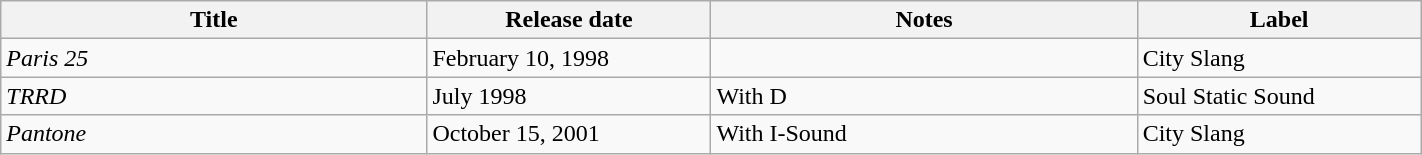<table class="wikitable"  width="75%">
<tr>
<th width="30%">Title</th>
<th width="20%">Release date</th>
<th width="30%">Notes</th>
<th width="20%">Label</th>
</tr>
<tr>
<td><em>Paris 25</em></td>
<td>February 10, 1998</td>
<td></td>
<td>City Slang</td>
</tr>
<tr>
<td><em>TRRD</em></td>
<td>July 1998</td>
<td>With D</td>
<td>Soul Static Sound</td>
</tr>
<tr>
<td><em>Pantone</em></td>
<td>October 15, 2001</td>
<td>With I-Sound</td>
<td>City Slang</td>
</tr>
</table>
